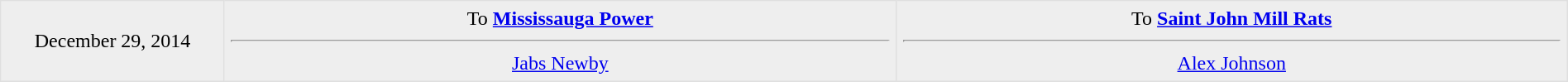<table border="1" style="border-collapse:collapse; text-align: center; width: 100%" cellpadding="5" bordercolor="#DFDFDF">
<tr bgcolor="eeeeee">
<td style="width:10%">December 29, 2014</td>
<td style="width:30%" valign="top">To <strong><a href='#'>Mississauga Power</a></strong><hr> <a href='#'>Jabs Newby</a></td>
<td style="width:30%" valign="top">To <strong><a href='#'>Saint John Mill Rats</a></strong><hr><a href='#'>Alex Johnson</a></td>
</tr>
</table>
